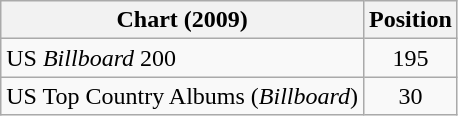<table class="wikitable sortable">
<tr>
<th>Chart (2009)</th>
<th>Position</th>
</tr>
<tr>
<td>US <em>Billboard</em> 200</td>
<td align="center">195</td>
</tr>
<tr>
<td>US Top Country Albums (<em>Billboard</em>)</td>
<td align="center">30</td>
</tr>
</table>
